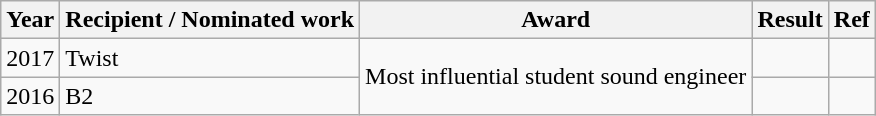<table class="wikitable">
<tr>
<th>Year</th>
<th>Recipient / Nominated work</th>
<th>Award</th>
<th>Result</th>
<th>Ref</th>
</tr>
<tr>
<td>2017</td>
<td>Twist</td>
<td rowspan="2" Afrobeat Song of the Year>Most influential student sound engineer</td>
<td></td>
<td></td>
</tr>
<tr>
<td>2016</td>
<td>B2</td>
<td></td>
<td></td>
</tr>
</table>
